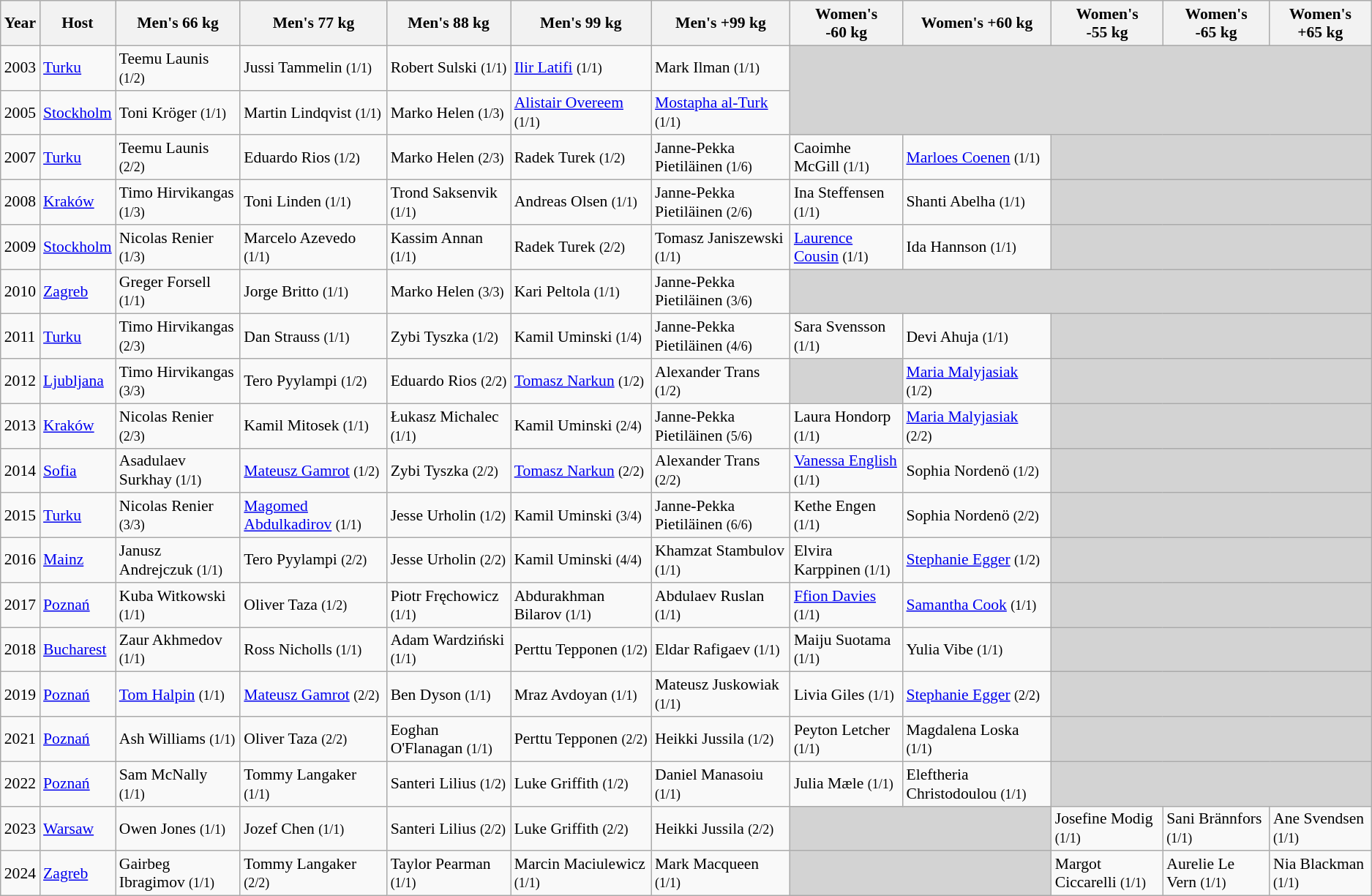<table class="wikitable sortable" style="font-size: 90%">
<tr>
<th>Year</th>
<th>Host</th>
<th>Men's 66 kg</th>
<th>Men's 77 kg</th>
<th>Men's 88 kg</th>
<th>Men's 99 kg</th>
<th>Men's +99 kg</th>
<th>Women's -60 kg</th>
<th>Women's +60 kg</th>
<th>Women's -55 kg</th>
<th>Women's -65 kg</th>
<th>Women's +65 kg</th>
</tr>
<tr>
<td>2003</td>
<td> <a href='#'>Turku</a></td>
<td> Teemu Launis <small>(1/2)</small></td>
<td> Jussi Tammelin <small>(1/1)</small></td>
<td> Robert Sulski <small>(1/1)</small></td>
<td> <a href='#'>Ilir Latifi</a> <small>(1/1)</small></td>
<td> Mark Ilman <small>(1/1)</small></td>
<td colspan="5" rowspan="2" bgcolor="LIGHTGREY"></td>
</tr>
<tr>
<td>2005</td>
<td> <a href='#'>Stockholm</a></td>
<td> Toni Kröger <small>(1/1)</small></td>
<td> Martin Lindqvist <small>(1/1)</small></td>
<td> Marko Helen <small>(1/3)</small></td>
<td> <a href='#'>Alistair Overeem</a> <small>(1/1)</small></td>
<td> <a href='#'>Mostapha al-Turk</a> <small>(1/1)</small></td>
</tr>
<tr>
<td>2007</td>
<td> <a href='#'>Turku</a></td>
<td> Teemu Launis <small>(2/2)</small></td>
<td> Eduardo Rios <small>(1/2)</small></td>
<td> Marko Helen <small>(2/3)</small></td>
<td> Radek Turek <small>(1/2)</small></td>
<td> Janne-Pekka Pietiläinen <small>(1/6)</small></td>
<td> Caoimhe McGill <small>(1/1)</small></td>
<td> <a href='#'>Marloes Coenen</a> <small>(1/1)</small></td>
<td colspan="3" bgcolor="LIGHTGREY"></td>
</tr>
<tr>
<td>2008</td>
<td> <a href='#'>Kraków</a></td>
<td> Timo Hirvikangas <small>(1/3)</small></td>
<td> Toni Linden <small>(1/1)</small></td>
<td> Trond Saksenvik <small>(1/1)</small></td>
<td> Andreas Olsen <small>(1/1)</small></td>
<td> Janne-Pekka Pietiläinen <small>(2/6)</small></td>
<td> Ina Steffensen <small>(1/1)</small></td>
<td> Shanti Abelha <small>(1/1)</small></td>
<td colspan="3" bgcolor="LIGHTGREY"></td>
</tr>
<tr>
<td>2009</td>
<td> <a href='#'>Stockholm</a></td>
<td> Nicolas Renier <small>(1/3)</small></td>
<td> Marcelo Azevedo <small>(1/1)</small></td>
<td> Kassim Annan <small>(1/1)</small></td>
<td> Radek Turek <small>(2/2)</small></td>
<td> Tomasz Janiszewski <small>(1/1)</small></td>
<td> <a href='#'>Laurence Cousin</a> <small>(1/1)</small></td>
<td> Ida Hannson <small>(1/1)</small></td>
<td colspan="3" bgcolor="LIGHTGREY"></td>
</tr>
<tr>
<td>2010</td>
<td> <a href='#'>Zagreb</a></td>
<td> Greger Forsell <small>(1/1)</small></td>
<td> Jorge Britto <small>(1/1)</small></td>
<td> Marko Helen <small>(3/3)</small></td>
<td> Kari Peltola <small>(1/1)</small></td>
<td> Janne-Pekka Pietiläinen <small>(3/6)</small></td>
<td colspan="5" bgcolor="LIGHTGREY"></td>
</tr>
<tr>
<td>2011</td>
<td> <a href='#'>Turku</a></td>
<td> Timo Hirvikangas <small>(2/3)</small></td>
<td> Dan Strauss <small>(1/1)</small></td>
<td> Zybi Tyszka <small>(1/2)</small></td>
<td> Kamil Uminski <small>(1/4)</small></td>
<td> Janne-Pekka Pietiläinen <small>(4/6)</small></td>
<td> Sara Svensson <small>(1/1)</small></td>
<td> Devi Ahuja <small>(1/1)</small></td>
<td colspan="3" bgcolor="LIGHTGREY"></td>
</tr>
<tr>
<td>2012</td>
<td> <a href='#'>Ljubljana</a></td>
<td> Timo Hirvikangas <small>(3/3)</small></td>
<td> Tero Pyylampi <small>(1/2)</small></td>
<td> Eduardo Rios <small>(2/2)</small></td>
<td> <a href='#'>Tomasz Narkun</a> <small>(1/2)</small></td>
<td> Alexander Trans <small>(1/2)</small></td>
<td bgcolor="LIGHTGREY"></td>
<td> <a href='#'>Maria Malyjasiak</a> <small>(1/2)</small></td>
<td colspan="3" bgcolor="LIGHTGREY"></td>
</tr>
<tr>
<td>2013</td>
<td> <a href='#'>Kraków</a></td>
<td> Nicolas Renier <small>(2/3)</small></td>
<td> Kamil Mitosek <small>(1/1)</small></td>
<td> Łukasz Michalec <small>(1/1)</small></td>
<td> Kamil Uminski <small>(2/4)</small></td>
<td> Janne-Pekka Pietiläinen <small>(5/6)</small></td>
<td> Laura Hondorp <small>(1/1)</small></td>
<td> <a href='#'>Maria Malyjasiak</a> <small>(2/2)</small></td>
<td colspan="3" bgcolor="LIGHTGREY"></td>
</tr>
<tr>
<td>2014</td>
<td> <a href='#'>Sofia</a></td>
<td> Asadulaev Surkhay <small>(1/1)</small></td>
<td> <a href='#'>Mateusz Gamrot</a> <small>(1/2)</small></td>
<td> Zybi Tyszka <small>(2/2)</small></td>
<td> <a href='#'>Tomasz Narkun</a> <small>(2/2)</small></td>
<td> Alexander Trans <small>(2/2)</small></td>
<td> <a href='#'>Vanessa English</a> <small>(1/1)</small></td>
<td> Sophia Nordenö <small>(1/2)</small></td>
<td colspan="3" bgcolor="LIGHTGREY"></td>
</tr>
<tr>
<td>2015</td>
<td> <a href='#'>Turku</a></td>
<td> Nicolas Renier <small>(3/3)</small></td>
<td> <a href='#'>Magomed Abdulkadirov</a> <small>(1/1)</small></td>
<td> Jesse Urholin <small>(1/2)</small></td>
<td> Kamil Uminski <small>(3/4)</small></td>
<td> Janne-Pekka Pietiläinen <small>(6/6)</small></td>
<td> Kethe Engen <small>(1/1)</small></td>
<td> Sophia Nordenö <small>(2/2)</small></td>
<td colspan="3" bgcolor="LIGHTGREY"></td>
</tr>
<tr>
<td>2016</td>
<td> <a href='#'>Mainz</a></td>
<td> Janusz Andrejczuk <small>(1/1)</small></td>
<td> Tero Pyylampi <small>(2/2)</small></td>
<td> Jesse Urholin <small>(2/2)</small></td>
<td> Kamil Uminski <small>(4/4)</small></td>
<td> Khamzat Stambulov <small>(1/1)</small></td>
<td> Elvira Karppinen <small>(1/1)</small></td>
<td> <a href='#'>Stephanie Egger</a> <small>(1/2)</small></td>
<td colspan="3" bgcolor="LIGHTGREY"></td>
</tr>
<tr>
<td>2017</td>
<td> <a href='#'>Poznań</a></td>
<td> Kuba Witkowski <small>(1/1)</small></td>
<td> Oliver Taza <small>(1/2)</small></td>
<td> Piotr Fręchowicz <small>(1/1)</small></td>
<td> Abdurakhman Bilarov <small>(1/1)</small></td>
<td> Abdulaev Ruslan <small>(1/1)</small></td>
<td> <a href='#'>Ffion Davies</a> <small>(1/1)</small></td>
<td> <a href='#'>Samantha Cook</a> <small>(1/1)</small></td>
<td colspan="3" bgcolor="LIGHTGREY"></td>
</tr>
<tr>
<td>2018</td>
<td> <a href='#'>Bucharest</a></td>
<td> Zaur Akhmedov <small>(1/1)</small></td>
<td> Ross Nicholls <small>(1/1)</small></td>
<td> Adam Wardziński <small>(1/1)</small></td>
<td> Perttu Tepponen <small>(1/2)</small></td>
<td> Eldar Rafigaev <small>(1/1)</small></td>
<td> Maiju Suotama <small>(1/1)</small></td>
<td> Yulia Vibe <small>(1/1)</small></td>
<td colspan="3" bgcolor="LIGHTGREY"></td>
</tr>
<tr>
<td>2019</td>
<td> <a href='#'>Poznań</a></td>
<td> <a href='#'>Tom Halpin</a> <small>(1/1)</small></td>
<td> <a href='#'>Mateusz Gamrot</a> <small>(2/2)</small></td>
<td> Ben Dyson <small>(1/1)</small></td>
<td> Mraz Avdoyan <small>(1/1)</small></td>
<td> Mateusz Juskowiak <small>(1/1)</small></td>
<td> Livia Giles <small>(1/1)</small></td>
<td> <a href='#'>Stephanie Egger</a> <small>(2/2)</small></td>
<td colspan="3" bgcolor="LIGHTGREY"></td>
</tr>
<tr>
<td>2021</td>
<td> <a href='#'>Poznań</a></td>
<td> Ash Williams <small>(1/1)</small></td>
<td> Oliver Taza <small>(2/2)</small></td>
<td> Eoghan O'Flanagan <small>(1/1)</small></td>
<td> Perttu Tepponen <small>(2/2)</small></td>
<td> Heikki Jussila <small>(1/2)</small></td>
<td> Peyton Letcher <small>(1/1)</small></td>
<td> Magdalena Loska <small>(1/1)</small></td>
<td colspan="3" bgcolor="LIGHTGREY"></td>
</tr>
<tr>
<td>2022</td>
<td> <a href='#'>Poznań</a></td>
<td> Sam McNally <small>(1/1)</small></td>
<td> Tommy Langaker <small>(1/1)</small></td>
<td> Santeri Lilius <small>(1/2)</small></td>
<td> Luke Griffith <small>(1/2)</small></td>
<td> Daniel Manasoiu <small>(1/1)</small></td>
<td> Julia Mæle <small>(1/1)</small></td>
<td> Eleftheria Christodoulou <small>(1/1)</small></td>
<td colspan="3" bgcolor="LIGHTGREY"></td>
</tr>
<tr>
<td>2023</td>
<td> <a href='#'>Warsaw</a></td>
<td> Owen Jones <small>(1/1)</small></td>
<td> Jozef Chen <small>(1/1)</small></td>
<td> Santeri Lilius <small>(2/2)</small></td>
<td> Luke Griffith <small>(2/2)</small></td>
<td> Heikki Jussila <small>(2/2)</small></td>
<td colspan="2" bgcolor="LIGHTGREY"></td>
<td> Josefine Modig <small>(1/1)</small></td>
<td> Sani Brännfors <small>(1/1)</small></td>
<td> Ane Svendsen <small>(1/1)</small></td>
</tr>
<tr>
<td>2024</td>
<td> <a href='#'>Zagreb</a></td>
<td> Gairbeg Ibragimov <small>(1/1)</small></td>
<td> Tommy Langaker <small>(2/2)</small></td>
<td> Taylor Pearman <small>(1/1)</small></td>
<td> Marcin Maciulewicz <small>(1/1)</small></td>
<td> Mark Macqueen <small>(1/1)</small></td>
<td colspan="2" bgcolor="LIGHTGREY"></td>
<td> Margot Ciccarelli <small>(1/1)</small></td>
<td> Aurelie Le Vern <small>(1/1)</small></td>
<td> Nia Blackman <small>(1/1)</small></td>
</tr>
</table>
